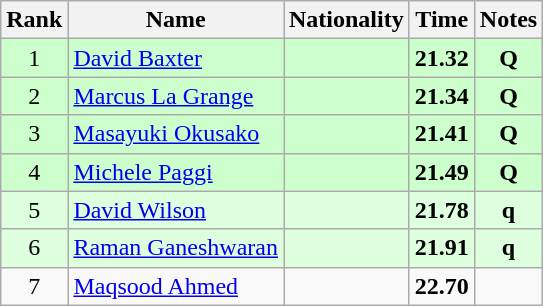<table class="wikitable sortable" style="text-align:center">
<tr>
<th>Rank</th>
<th>Name</th>
<th>Nationality</th>
<th>Time</th>
<th>Notes</th>
</tr>
<tr bgcolor=ccffcc>
<td>1</td>
<td align=left><a href='#'>David Baxter</a></td>
<td align=left></td>
<td><strong>21.32</strong></td>
<td><strong>Q</strong></td>
</tr>
<tr bgcolor=ccffcc>
<td>2</td>
<td align=left><a href='#'>Marcus La Grange</a></td>
<td align=left></td>
<td><strong>21.34</strong></td>
<td><strong>Q</strong></td>
</tr>
<tr bgcolor=ccffcc>
<td>3</td>
<td align=left><a href='#'>Masayuki Okusako</a></td>
<td align=left></td>
<td><strong>21.41</strong></td>
<td><strong>Q</strong></td>
</tr>
<tr bgcolor=ccffcc>
<td>4</td>
<td align=left><a href='#'>Michele Paggi</a></td>
<td align=left></td>
<td><strong>21.49</strong></td>
<td><strong>Q</strong></td>
</tr>
<tr bgcolor=ddffdd>
<td>5</td>
<td align=left><a href='#'>David Wilson</a></td>
<td align=left></td>
<td><strong>21.78</strong></td>
<td><strong>q</strong></td>
</tr>
<tr bgcolor=ddffdd>
<td>6</td>
<td align=left><a href='#'>Raman Ganeshwaran</a></td>
<td align=left></td>
<td><strong>21.91</strong></td>
<td><strong>q</strong></td>
</tr>
<tr>
<td>7</td>
<td align=left><a href='#'>Maqsood Ahmed</a></td>
<td align=left></td>
<td><strong>22.70</strong></td>
<td></td>
</tr>
</table>
